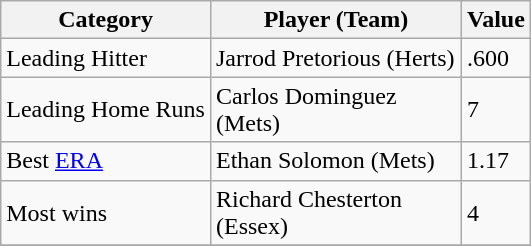<table class="wikitable">
<tr>
<th>Category</th>
<th width=160>Player (Team)</th>
<th>Value</th>
</tr>
<tr>
<td>Leading Hitter</td>
<td>Jarrod Pretorious (Herts)</td>
<td>.600</td>
</tr>
<tr>
<td>Leading Home Runs</td>
<td>Carlos Dominguez (Mets)</td>
<td>7</td>
</tr>
<tr>
<td>Best <a href='#'>ERA</a></td>
<td>Ethan Solomon (Mets)</td>
<td>1.17</td>
</tr>
<tr>
<td>Most wins</td>
<td>Richard Chesterton (Essex)</td>
<td>4</td>
</tr>
<tr>
</tr>
</table>
